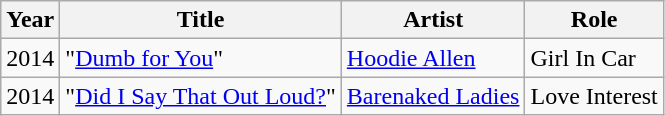<table class="wikitable sortable">
<tr>
<th>Year</th>
<th>Title</th>
<th>Artist</th>
<th class="unsortable">Role</th>
</tr>
<tr>
<td>2014</td>
<td>"<a href='#'>Dumb for You</a>"</td>
<td><a href='#'>Hoodie Allen</a></td>
<td>Girl In Car</td>
</tr>
<tr>
<td>2014</td>
<td>"<a href='#'>Did I Say That Out Loud?</a>"</td>
<td><a href='#'>Barenaked Ladies</a></td>
<td>Love Interest</td>
</tr>
</table>
